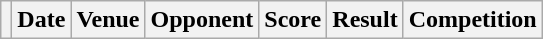<table class="wikitable sortable" style=>
<tr>
<th></th>
<th>Date</th>
<th>Venue</th>
<th>Opponent</th>
<th>Score</th>
<th>Result</th>
<th>Competition<br>





















</th>
</tr>
</table>
